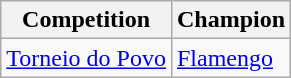<table class="wikitable">
<tr>
<th>Competition</th>
<th>Champion</th>
</tr>
<tr>
<td><a href='#'>Torneio do Povo</a></td>
<td><a href='#'>Flamengo</a></td>
</tr>
</table>
